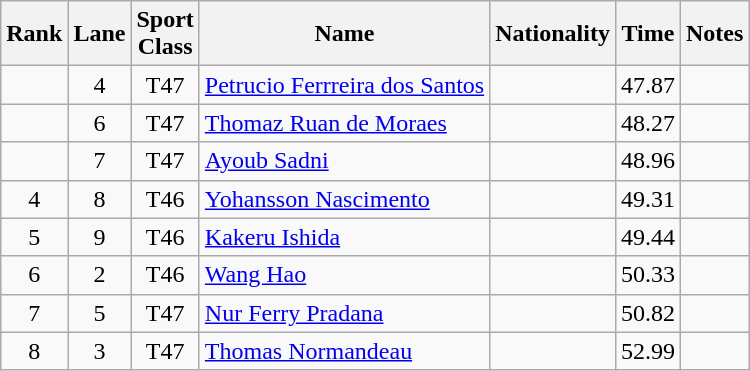<table class="wikitable sortable" style="text-align:center">
<tr>
<th>Rank</th>
<th>Lane</th>
<th>Sport<br>Class</th>
<th>Name</th>
<th>Nationality</th>
<th>Time</th>
<th>Notes</th>
</tr>
<tr>
<td></td>
<td>4</td>
<td>T47</td>
<td align="left"><a href='#'>Petrucio Ferrreira dos Santos</a></td>
<td align="left"></td>
<td>47.87</td>
<td></td>
</tr>
<tr>
<td></td>
<td>6</td>
<td>T47</td>
<td align="left"><a href='#'>Thomaz Ruan de Moraes</a></td>
<td align="left"></td>
<td>48.27</td>
<td></td>
</tr>
<tr>
<td></td>
<td>7</td>
<td>T47</td>
<td align="left"><a href='#'>Ayoub Sadni</a></td>
<td align="left"></td>
<td>48.96</td>
<td></td>
</tr>
<tr>
<td>4</td>
<td>8</td>
<td>T46</td>
<td align="left"><a href='#'>Yohansson Nascimento</a></td>
<td align="left"></td>
<td>49.31</td>
<td></td>
</tr>
<tr>
<td>5</td>
<td>9</td>
<td>T46</td>
<td align="left"><a href='#'>Kakeru Ishida</a></td>
<td align="left"></td>
<td>49.44</td>
<td></td>
</tr>
<tr>
<td>6</td>
<td>2</td>
<td>T46</td>
<td align="left"><a href='#'>Wang Hao</a></td>
<td align="left"></td>
<td>50.33</td>
<td></td>
</tr>
<tr>
<td>7</td>
<td>5</td>
<td>T47</td>
<td align="left"><a href='#'>Nur Ferry Pradana</a></td>
<td align="left"></td>
<td>50.82</td>
<td></td>
</tr>
<tr>
<td>8</td>
<td>3</td>
<td>T47</td>
<td align="left"><a href='#'>Thomas Normandeau</a></td>
<td align="left"></td>
<td>52.99</td>
<td></td>
</tr>
</table>
